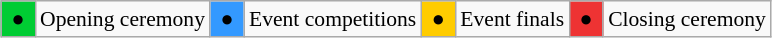<table class="wikitable" style="margin:0.5em auto; font-size:90%;position:relative;">
<tr>
<td style="background:#00cc33; text-align:center"> ● </td>
<td>Opening ceremony</td>
<td style="background:#3399ff; text-align:center"> ● </td>
<td>Event competitions</td>
<td style="background:#ffcc00; text-align:center"> ● </td>
<td>Event finals</td>
<td style="background:#ee3333"> ● </td>
<td>Closing ceremony</td>
</tr>
</table>
